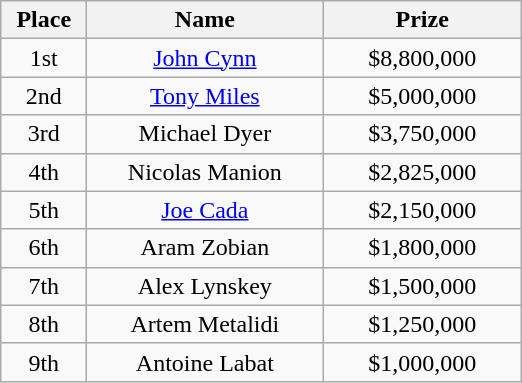<table class="wikitable">
<tr>
<th width="50">Place</th>
<th width="150">Name</th>
<th width="125">Prize</th>
</tr>
<tr>
<td align = "center">1st</td>
<td align = "center"><a href='#'>John Cynn</a></td>
<td align = "center">$8,800,000</td>
</tr>
<tr>
<td align = "center">2nd</td>
<td align = "center"><a href='#'>Tony Miles</a></td>
<td align = "center">$5,000,000</td>
</tr>
<tr>
<td align = "center">3rd</td>
<td align = "center">Michael Dyer</td>
<td align = "center">$3,750,000</td>
</tr>
<tr>
<td align = "center">4th</td>
<td align = "center">Nicolas Manion</td>
<td align = "center">$2,825,000</td>
</tr>
<tr>
<td align = "center">5th</td>
<td align = "center"><a href='#'>Joe Cada</a></td>
<td align = "center">$2,150,000</td>
</tr>
<tr>
<td align = "center">6th</td>
<td align = "center">Aram Zobian</td>
<td align = "center">$1,800,000</td>
</tr>
<tr>
<td align = "center">7th</td>
<td align = "center">Alex Lynskey</td>
<td align = "center">$1,500,000</td>
</tr>
<tr>
<td align = "center">8th</td>
<td align = "center">Artem Metalidi</td>
<td align = "center">$1,250,000</td>
</tr>
<tr>
<td align = "center">9th</td>
<td align = "center">Antoine Labat</td>
<td align = "center">$1,000,000</td>
</tr>
</table>
